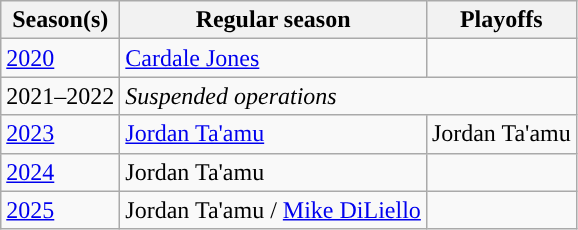<table class="wikitable">
<tr>
<th>Season(s)</th>
<th>Regular season</th>
<th>Playoffs</th>
</tr>
<tr>
<td><a href='#'>2020</a></td>
<td><a href='#'>Cardale Jones</a> </td>
<td></td>
</tr>
<tr>
<td>2021–2022</td>
<td colspan="2"><em>Suspended operations</em></td>
</tr>
<tr>
<td><a href='#'>2023</a></td>
<td><a href='#'>Jordan Ta'amu</a> </td>
<td>Jordan Ta'amu </td>
</tr>
<tr>
<td><a href='#'>2024</a></td>
<td>Jordan Ta'amu </td>
<td></td>
</tr>
<tr>
<td><a href='#'>2025</a></td>
<td>Jordan Ta'amu  / <a href='#'>Mike DiLiello</a> </td>
<td></td>
</tr>
</table>
